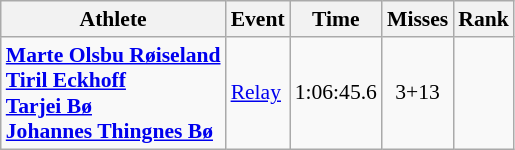<table class=wikitable style="font-size:90%">
<tr>
<th>Athlete</th>
<th>Event</th>
<th>Time</th>
<th>Misses</th>
<th>Rank</th>
</tr>
<tr align=center>
<td align=left><strong><a href='#'>Marte Olsbu Røiseland</a><br><a href='#'>Tiril Eckhoff</a><br><a href='#'>Tarjei Bø</a><br><a href='#'>Johannes Thingnes Bø</a></strong></td>
<td align=left><a href='#'>Relay</a></td>
<td>1:06:45.6</td>
<td>3+13</td>
<td></td>
</tr>
</table>
